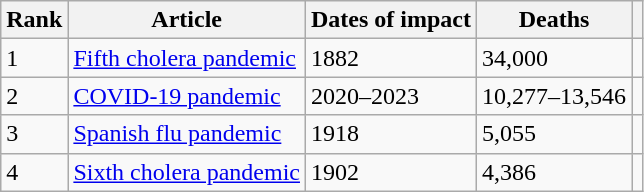<table class="wikitable sortable">
<tr>
<th>Rank</th>
<th>Article</th>
<th>Dates of impact</th>
<th>Deaths</th>
<th></th>
</tr>
<tr>
<td>1</td>
<td><a href='#'>Fifth cholera pandemic</a></td>
<td>1882</td>
<td>34,000</td>
<td></td>
</tr>
<tr>
<td>2</td>
<td><a href='#'>COVID-19 pandemic</a></td>
<td>2020–2023</td>
<td>10,277–13,546</td>
<td></td>
</tr>
<tr>
<td>3</td>
<td><a href='#'>Spanish flu pandemic</a></td>
<td>1918</td>
<td>5,055</td>
<td></td>
</tr>
<tr>
<td>4</td>
<td><a href='#'>Sixth cholera pandemic</a></td>
<td>1902</td>
<td>4,386</td>
<td></td>
</tr>
</table>
